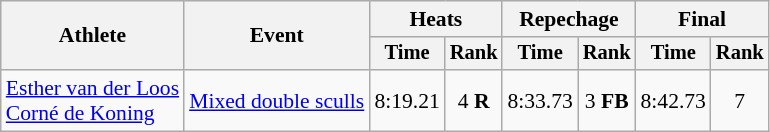<table class="wikitable" style="font-size:90%">
<tr>
<th rowspan=2>Athlete</th>
<th rowspan=2>Event</th>
<th colspan=2>Heats</th>
<th colspan=2>Repechage</th>
<th colspan=2>Final</th>
</tr>
<tr style="font-size:95%">
<th>Time</th>
<th>Rank</th>
<th>Time</th>
<th>Rank</th>
<th>Time</th>
<th>Rank</th>
</tr>
<tr align=center>
<td align=left><a href='#'>Esther van der Loos</a><br><a href='#'>Corné de Koning</a></td>
<td align=left><a href='#'>Mixed double sculls</a></td>
<td>8:19.21</td>
<td>4 <strong>R</strong></td>
<td>8:33.73</td>
<td>3 <strong>FB</strong></td>
<td>8:42.73</td>
<td>7</td>
</tr>
</table>
